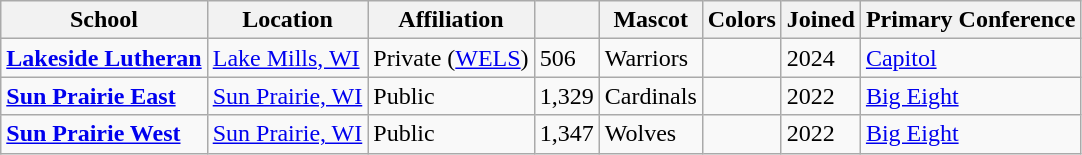<table class="wikitable sortable">
<tr>
<th>School</th>
<th>Location</th>
<th>Affiliation</th>
<th></th>
<th>Mascot</th>
<th>Colors</th>
<th>Joined</th>
<th>Primary Conference</th>
</tr>
<tr>
<td><a href='#'><strong>Lakeside Lutheran</strong></a></td>
<td><a href='#'>Lake Mills, WI</a></td>
<td>Private (<a href='#'>WELS</a>)</td>
<td>506</td>
<td>Warriors</td>
<td> </td>
<td>2024</td>
<td><a href='#'>Capitol</a></td>
</tr>
<tr>
<td><a href='#'><strong>Sun Prairie East</strong></a></td>
<td><a href='#'>Sun Prairie, WI</a></td>
<td>Public</td>
<td>1,329</td>
<td>Cardinals</td>
<td> </td>
<td>2022</td>
<td><a href='#'>Big Eight</a></td>
</tr>
<tr>
<td><a href='#'><strong>Sun Prairie West</strong></a></td>
<td><a href='#'>Sun Prairie, WI</a></td>
<td>Public</td>
<td>1,347</td>
<td>Wolves</td>
<td>  </td>
<td>2022</td>
<td><a href='#'>Big Eight</a></td>
</tr>
</table>
